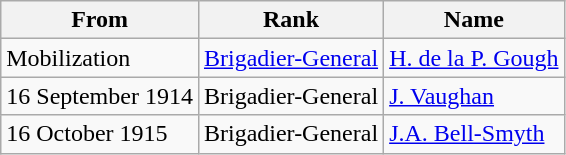<table class="wikitable">
<tr>
<th>From</th>
<th>Rank</th>
<th>Name</th>
</tr>
<tr>
<td>Mobilization</td>
<td><a href='#'>Brigadier-General</a></td>
<td><a href='#'>H. de la P. Gough</a></td>
</tr>
<tr>
<td>16 September 1914</td>
<td>Brigadier-General</td>
<td><a href='#'>J. Vaughan</a></td>
</tr>
<tr>
<td>16 October 1915</td>
<td>Brigadier-General</td>
<td><a href='#'>J.A. Bell-Smyth</a></td>
</tr>
</table>
